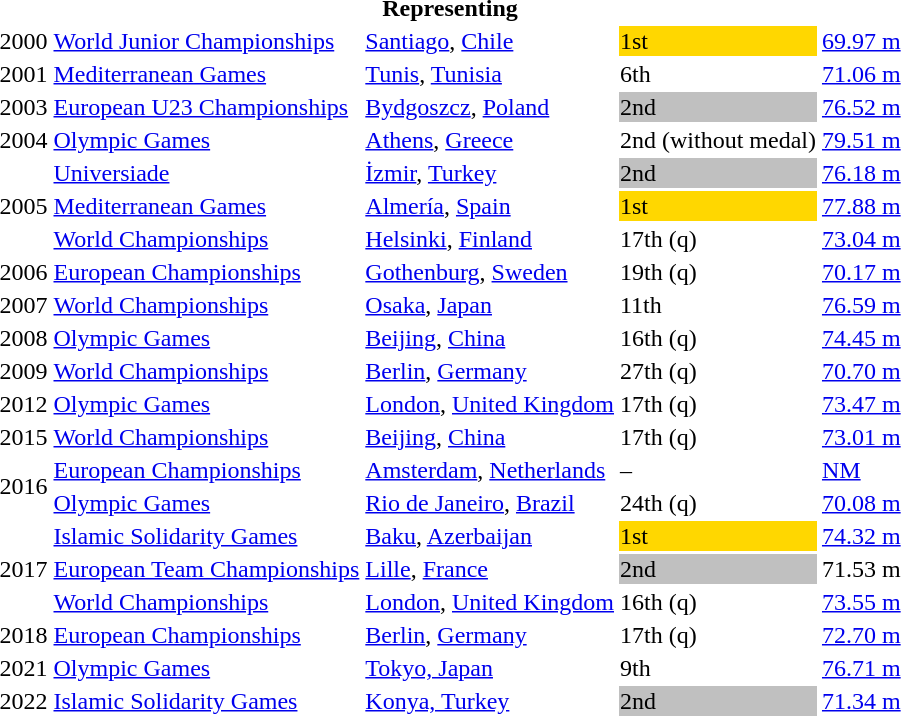<table>
<tr>
<th colspan="5">Representing </th>
</tr>
<tr>
<td>2000</td>
<td><a href='#'>World Junior Championships</a></td>
<td><a href='#'>Santiago</a>, <a href='#'>Chile</a></td>
<td bgcolor="gold">1st</td>
<td><a href='#'>69.97 m</a> </td>
</tr>
<tr>
<td>2001</td>
<td><a href='#'>Mediterranean Games</a></td>
<td><a href='#'>Tunis</a>, <a href='#'>Tunisia</a></td>
<td>6th</td>
<td><a href='#'>71.06 m</a></td>
</tr>
<tr>
<td>2003</td>
<td><a href='#'>European U23 Championships</a></td>
<td><a href='#'>Bydgoszcz</a>, <a href='#'>Poland</a></td>
<td bgcolor=silver>2nd</td>
<td><a href='#'>76.52 m</a></td>
</tr>
<tr>
<td>2004</td>
<td><a href='#'>Olympic Games</a></td>
<td><a href='#'>Athens</a>, <a href='#'>Greece</a></td>
<td>2nd (without medal)</td>
<td><a href='#'>79.51 m</a></td>
</tr>
<tr>
<td rowspan=3>2005</td>
<td><a href='#'>Universiade</a></td>
<td><a href='#'>İzmir</a>, <a href='#'>Turkey</a></td>
<td bgcolor="silver">2nd</td>
<td><a href='#'>76.18 m</a></td>
</tr>
<tr>
<td><a href='#'>Mediterranean Games</a></td>
<td><a href='#'>Almería</a>, <a href='#'>Spain</a></td>
<td bgcolor="gold">1st</td>
<td><a href='#'>77.88 m</a></td>
</tr>
<tr>
<td><a href='#'>World Championships</a></td>
<td><a href='#'>Helsinki</a>, <a href='#'>Finland</a></td>
<td>17th (q)</td>
<td><a href='#'>73.04 m</a></td>
</tr>
<tr>
<td>2006</td>
<td><a href='#'>European Championships</a></td>
<td><a href='#'>Gothenburg</a>, <a href='#'>Sweden</a></td>
<td>19th (q)</td>
<td><a href='#'>70.17 m</a></td>
</tr>
<tr>
<td>2007</td>
<td><a href='#'>World Championships</a></td>
<td><a href='#'>Osaka</a>, <a href='#'>Japan</a></td>
<td>11th</td>
<td><a href='#'>76.59 m</a></td>
</tr>
<tr>
<td>2008</td>
<td><a href='#'>Olympic Games</a></td>
<td><a href='#'>Beijing</a>, <a href='#'>China</a></td>
<td>16th (q)</td>
<td><a href='#'>74.45 m</a></td>
</tr>
<tr>
<td>2009</td>
<td><a href='#'>World Championships</a></td>
<td><a href='#'>Berlin</a>, <a href='#'>Germany</a></td>
<td>27th (q)</td>
<td><a href='#'>70.70 m</a></td>
</tr>
<tr>
<td>2012</td>
<td><a href='#'>Olympic Games</a></td>
<td><a href='#'>London</a>, <a href='#'>United Kingdom</a></td>
<td>17th (q)</td>
<td><a href='#'>73.47 m</a></td>
</tr>
<tr>
<td>2015</td>
<td><a href='#'>World Championships</a></td>
<td><a href='#'>Beijing</a>, <a href='#'>China</a></td>
<td>17th (q)</td>
<td><a href='#'>73.01 m</a></td>
</tr>
<tr>
<td rowspan=2>2016</td>
<td><a href='#'>European Championships</a></td>
<td><a href='#'>Amsterdam</a>, <a href='#'>Netherlands</a></td>
<td>–</td>
<td><a href='#'>NM</a></td>
</tr>
<tr>
<td><a href='#'>Olympic Games</a></td>
<td><a href='#'>Rio de Janeiro</a>, <a href='#'>Brazil</a></td>
<td>24th (q)</td>
<td><a href='#'>70.08 m</a></td>
</tr>
<tr>
<td rowspan=3>2017</td>
<td><a href='#'>Islamic Solidarity Games</a></td>
<td><a href='#'>Baku</a>, <a href='#'>Azerbaijan</a></td>
<td bgcolor=gold>1st</td>
<td><a href='#'>74.32 m</a></td>
</tr>
<tr>
<td><a href='#'>European Team Championships</a></td>
<td><a href='#'>Lille</a>, <a href='#'>France</a></td>
<td bgcolor=silver>2nd</td>
<td>71.53 m</td>
</tr>
<tr>
<td><a href='#'>World Championships</a></td>
<td><a href='#'>London</a>, <a href='#'>United Kingdom</a></td>
<td>16th (q)</td>
<td><a href='#'>73.55 m</a></td>
</tr>
<tr>
<td>2018</td>
<td><a href='#'>European Championships</a></td>
<td><a href='#'>Berlin</a>, <a href='#'>Germany</a></td>
<td>17th (q)</td>
<td><a href='#'>72.70 m</a></td>
</tr>
<tr>
<td>2021</td>
<td><a href='#'>Olympic Games</a></td>
<td><a href='#'>Tokyo, Japan</a></td>
<td>9th</td>
<td><a href='#'>76.71 m</a></td>
</tr>
<tr>
<td>2022</td>
<td><a href='#'>Islamic Solidarity Games</a></td>
<td><a href='#'>Konya, Turkey</a></td>
<td bgcolor=silver>2nd</td>
<td><a href='#'>71.34 m</a></td>
</tr>
</table>
